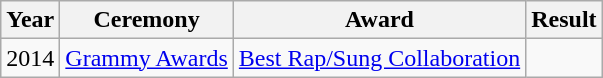<table class="wikitable">
<tr>
<th>Year</th>
<th>Ceremony</th>
<th>Award</th>
<th>Result</th>
</tr>
<tr>
<td rowspan="1">2014</td>
<td rowspan="1"><a href='#'>Grammy Awards</a> </td>
<td><a href='#'>Best Rap/Sung Collaboration</a></td>
<td></td>
</tr>
</table>
